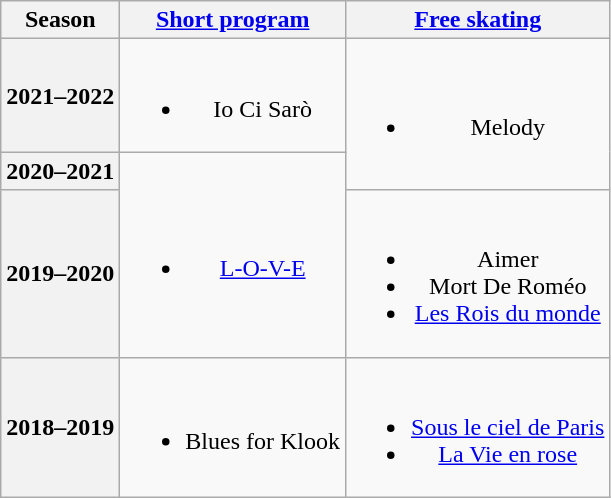<table class=wikitable style=text-align:center>
<tr>
<th>Season</th>
<th><a href='#'>Short program</a></th>
<th><a href='#'>Free skating</a></th>
</tr>
<tr>
<th>2021–2022 <br> </th>
<td><br><ul><li>Io Ci Sarò <br> </li></ul></td>
<td rowspan=2><br><ul><li>Melody <br> </li></ul></td>
</tr>
<tr>
<th>2020–2021 <br> </th>
<td rowspan=2><br><ul><li><a href='#'>L-O-V-E</a> <br></li></ul></td>
</tr>
<tr>
<th>2019–2020 <br></th>
<td><br><ul><li>Aimer <br> </li><li>Mort De Roméo <br> </li><li><a href='#'>Les Rois du monde</a> <br> </li></ul></td>
</tr>
<tr>
<th>2018–2019 <br></th>
<td><br><ul><li>Blues for Klook <br> </li></ul></td>
<td><br><ul><li><a href='#'>Sous le ciel de Paris</a></li><li><a href='#'>La Vie en rose</a> <br> </li></ul></td>
</tr>
</table>
